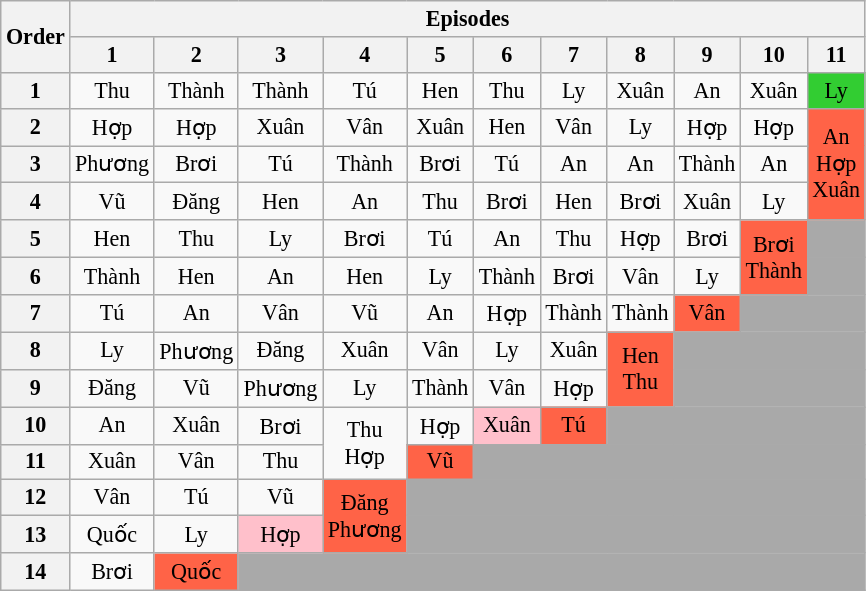<table class="wikitable" style="text-align:center; font-size:92%">
<tr>
<th rowspan=2>Order</th>
<th colspan=11>Episodes</th>
</tr>
<tr>
<th>1</th>
<th>2</th>
<th>3</th>
<th>4</th>
<th>5</th>
<th>6</th>
<th>7</th>
<th>8</th>
<th>9</th>
<th>10</th>
<th>11</th>
</tr>
<tr>
<th>1</th>
<td>Thu</td>
<td>Thành</td>
<td>Thành</td>
<td>Tú</td>
<td>Hen</td>
<td>Thu</td>
<td>Ly</td>
<td>Xuân</td>
<td>An</td>
<td>Xuân</td>
<td style="background:limegreen;">Ly</td>
</tr>
<tr>
<th>2</th>
<td>Hợp</td>
<td>Hợp</td>
<td>Xuân</td>
<td>Vân</td>
<td>Xuân</td>
<td>Hen</td>
<td>Vân</td>
<td>Ly</td>
<td>Hợp</td>
<td>Hợp</td>
<td rowspan="3" style="background:tomato;">An<br>Hợp<br>Xuân</td>
</tr>
<tr>
<th>3</th>
<td>Phương</td>
<td>Brơi</td>
<td>Tú</td>
<td>Thành</td>
<td>Brơi</td>
<td>Tú</td>
<td>An</td>
<td>An</td>
<td>Thành</td>
<td>An</td>
</tr>
<tr>
<th>4</th>
<td>Vũ</td>
<td>Đăng</td>
<td>Hen</td>
<td>An</td>
<td>Thu</td>
<td>Brơi</td>
<td>Hen</td>
<td>Brơi</td>
<td>Xuân</td>
<td>Ly</td>
</tr>
<tr>
<th>5</th>
<td>Hen</td>
<td>Thu</td>
<td>Ly</td>
<td>Brơi</td>
<td>Tú</td>
<td>An</td>
<td>Thu</td>
<td>Hợp</td>
<td>Brơi</td>
<td rowspan=2" style="background:tomato;">Brơi<br>Thành</td>
<td colspan="1" style="background:darkgrey"></td>
</tr>
<tr>
<th>6</th>
<td>Thành</td>
<td>Hen</td>
<td>An</td>
<td>Hen</td>
<td>Ly</td>
<td>Thành</td>
<td>Brơi</td>
<td>Vân</td>
<td>Ly</td>
<td colspan="1" style="background:darkgrey"></td>
</tr>
<tr>
<th>7</th>
<td>Tú</td>
<td>An</td>
<td>Vân</td>
<td>Vũ</td>
<td>An</td>
<td>Hợp</td>
<td>Thành</td>
<td>Thành</td>
<td style="background:tomato;">Vân</td>
<td colspan="2" style="background:darkgrey"></td>
</tr>
<tr>
<th>8</th>
<td>Ly</td>
<td>Phương</td>
<td>Đăng</td>
<td>Xuân</td>
<td>Vân</td>
<td>Ly</td>
<td>Xuân</td>
<td rowspan=2" style="background:tomato;">Hen<br>Thu</td>
<td colspan="3" style="background:darkgrey"></td>
</tr>
<tr>
<th>9</th>
<td>Đăng</td>
<td>Vũ</td>
<td>Phương</td>
<td>Ly</td>
<td>Thành</td>
<td>Vân</td>
<td>Hợp</td>
<td colspan="3" style="background:darkgrey"></td>
</tr>
<tr>
<th>10</th>
<td>An</td>
<td>Xuân</td>
<td>Brơi</td>
<td rowspan="2">Thu<br>Hợp</td>
<td>Hợp</td>
<td style="background:pink;">Xuân</td>
<td style="background:tomato;">Tú</td>
<td colspan="4" style="background:darkgrey"></td>
</tr>
<tr>
<th>11</th>
<td>Xuân</td>
<td>Vân</td>
<td>Thu</td>
<td style="background:tomato;">Vũ</td>
<td colspan="6" style="background:darkgrey"></td>
</tr>
<tr>
<th>12</th>
<td>Vân</td>
<td>Tú</td>
<td>Vũ</td>
<td rowspan=2" style="background:tomato;">Đăng<br>Phương</td>
<td colspan="7" style="background:darkgrey"></td>
</tr>
<tr>
<th>13</th>
<td>Quốc</td>
<td>Ly</td>
<td style="background:pink;">Hợp</td>
<td colspan="7" style="background:darkgrey"></td>
</tr>
<tr>
<th>14</th>
<td>Brơi</td>
<td style="background:tomato;">Quốc</td>
<td colspan="9" style="background:darkgrey"></td>
</tr>
</table>
